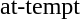<table border=0 cellspacing=0 cellpadding=0>
<tr>
<td></td>
<td></td>
</tr>
<tr>
<td>at-</td>
<td>tempt</td>
</tr>
</table>
